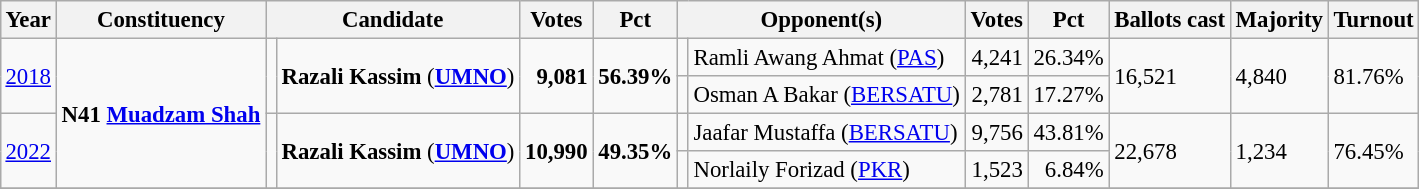<table class="wikitable" style="margin:0.5em ; font-size:95%">
<tr>
<th>Year</th>
<th>Constituency</th>
<th colspan=2>Candidate</th>
<th>Votes</th>
<th>Pct</th>
<th colspan=2>Opponent(s)</th>
<th>Votes</th>
<th>Pct</th>
<th>Ballots cast</th>
<th>Majority</th>
<th>Turnout</th>
</tr>
<tr>
<td rowspan=2><a href='#'>2018</a></td>
<td rowspan=4><strong>N41 <a href='#'>Muadzam Shah</a></strong></td>
<td rowspan=2 ></td>
<td rowspan=2><strong>Razali Kassim</strong> (<a href='#'><strong>UMNO</strong></a>)</td>
<td rowspan=2 align=right><strong>9,081</strong></td>
<td rowspan=2><strong>56.39%</strong></td>
<td></td>
<td>Ramli Awang Ahmat (<a href='#'>PAS</a>)</td>
<td align=right>4,241</td>
<td>26.34%</td>
<td rowspan=2>16,521</td>
<td rowspan=2>4,840</td>
<td rowspan=2>81.76%</td>
</tr>
<tr>
<td></td>
<td>Osman A Bakar (<a href='#'>BERSATU</a>)</td>
<td align=right>2,781</td>
<td>17.27%</td>
</tr>
<tr>
<td rowspan=2><a href='#'>2022</a></td>
<td rowspan=2 ></td>
<td rowspan=2><strong>Razali Kassim</strong> (<a href='#'><strong>UMNO</strong></a>)</td>
<td rowspan=2 align=right><strong>10,990</strong></td>
<td rowspan=2><strong>49.35%</strong></td>
<td bgcolor=></td>
<td>Jaafar Mustaffa (<a href='#'>BERSATU</a>)</td>
<td align=right>9,756</td>
<td>43.81%</td>
<td rowspan=2>22,678</td>
<td rowspan=2>1,234</td>
<td rowspan=2>76.45%</td>
</tr>
<tr>
<td></td>
<td>Norlaily Forizad (<a href='#'>PKR</a>)</td>
<td align=right>1,523</td>
<td align=right>6.84%</td>
</tr>
<tr>
</tr>
</table>
